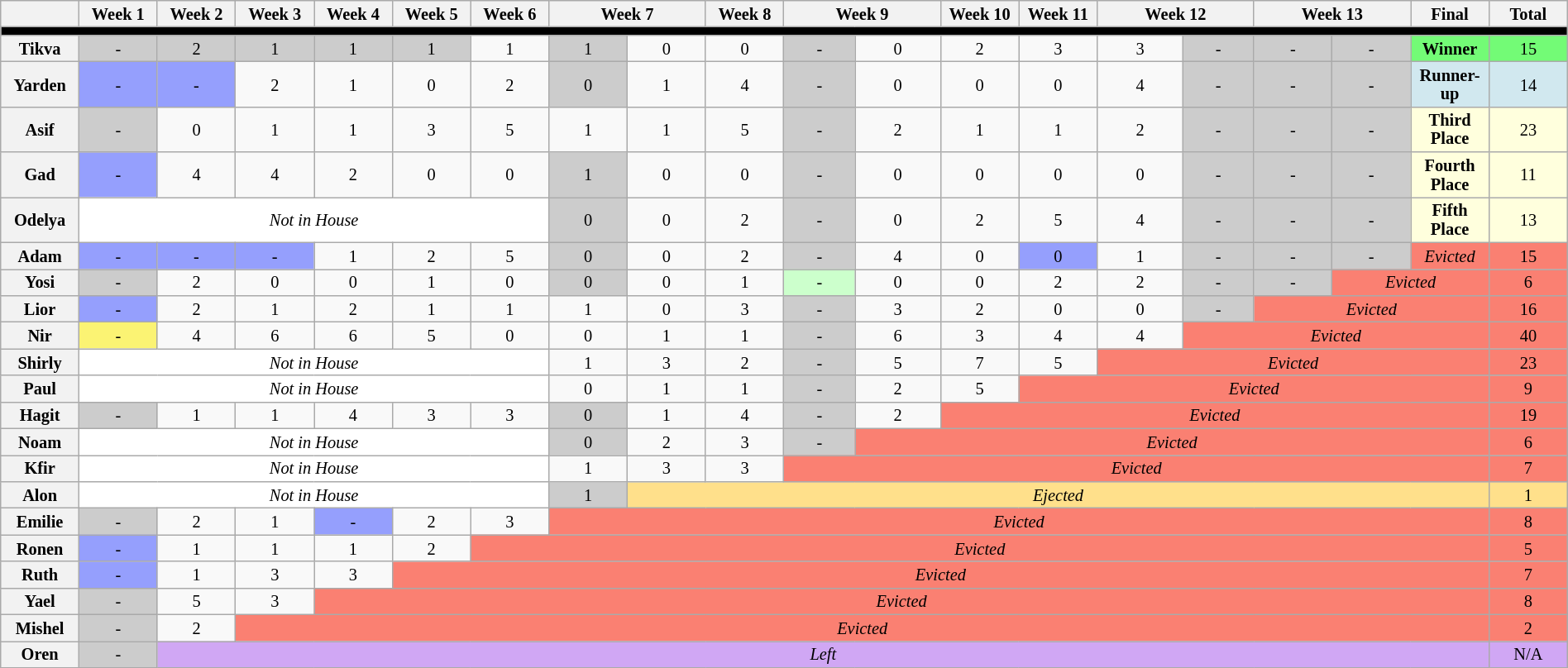<table class="wikitable" style="text-align:center; width:100%; font-size:85%; line-height:15px">
<tr>
<th style="width: 5%;"></th>
<th style="width: 5%;">Week 1</th>
<th style="width: 5%;">Week 2</th>
<th style="width: 5%;">Week 3</th>
<th style="width: 5%;">Week 4</th>
<th style="width: 5%;">Week 5</th>
<th style="width: 5%;">Week 6</th>
<th colspan="2" style="width: 10%;">Week 7</th>
<th style="width: 5%;">Week 8</th>
<th colspan="2" style="width: 10%;">Week 9</th>
<th style="width: 5%;">Week 10</th>
<th style="width: 5%;">Week 11</th>
<th colspan="2" style="width: 10%;">Week 12</th>
<th colspan="2" style="width: 10%;">Week 13</th>
<th>Final</th>
<th style="width: 5%;">Total</th>
</tr>
<tr>
<th colspan="20" style="background-color: black;"></th>
</tr>
<tr>
<th>Tikva</th>
<td style="background-color:#ccc;">-</td>
<td style="background-color:#ccc;">2</td>
<td style="background-color:#ccc;">1</td>
<td style="background-color:#ccc;">1</td>
<td style="background-color:#ccc;">1</td>
<td>1</td>
<td style="background-color:#ccc;">1</td>
<td>0</td>
<td>0</td>
<td style="background-color:#ccc;">-</td>
<td>0</td>
<td>2</td>
<td>3</td>
<td>3</td>
<td style="background-color:#ccc;">-</td>
<td style="background-color:#ccc;">-</td>
<td style="background-color:#ccc;">-</td>
<td style="background:#73FB76"><strong>Winner</strong></td>
<td style="background:#73FB76">15</td>
</tr>
<tr>
<th>Yarden</th>
<td style="background-color:#959FFD;">-</td>
<td style="background-color:#959FFD;">-</td>
<td>2</td>
<td>1</td>
<td>0</td>
<td>2</td>
<td style="background-color:#ccc;">0</td>
<td>1</td>
<td>4</td>
<td style="background-color:#ccc;">-</td>
<td>0</td>
<td>0</td>
<td>0</td>
<td>4</td>
<td style="background-color:#ccc;">-</td>
<td style="background-color:#ccc;">-</td>
<td style="background-color:#ccc;">-</td>
<td style="background:#D1E8EF"><strong>Runner-up</strong></td>
<td style="background:#D1E8EF">14</td>
</tr>
<tr>
<th>Asif</th>
<td style="background-color:#ccc;">-</td>
<td>0</td>
<td>1</td>
<td>1</td>
<td>3</td>
<td>5</td>
<td>1</td>
<td>1</td>
<td>5</td>
<td style="background-color:#ccc;">-</td>
<td>2</td>
<td>1</td>
<td>1</td>
<td>2</td>
<td style="background-color:#ccc;">-</td>
<td style="background-color:#ccc;">-</td>
<td style="background-color:#ccc;">-</td>
<td style="background:#FFFFDD"><strong>Third Place</strong></td>
<td style="background:#FFFFDD">23</td>
</tr>
<tr>
<th>Gad</th>
<td style="background-color:#959FFD;">-</td>
<td>4</td>
<td>4</td>
<td>2</td>
<td>0</td>
<td>0</td>
<td style="background-color:#ccc;">1</td>
<td>0</td>
<td>0</td>
<td style="background-color:#ccc;">-</td>
<td>0</td>
<td>0</td>
<td>0</td>
<td>0</td>
<td style="background-color:#ccc;">-</td>
<td style="background-color:#ccc;">-</td>
<td style="background-color:#ccc;">-</td>
<td style="background:#FFFFDD"><strong>Fourth Place</strong></td>
<td style="background:#FFFFDD">11</td>
</tr>
<tr>
<th>Odelya</th>
<td colspan="6" style="background-color:white;"><em>Not in House</em></td>
<td style="background-color:#ccc;">0</td>
<td>0</td>
<td>2</td>
<td style="background-color:#ccc;">-</td>
<td>0</td>
<td>2</td>
<td>5</td>
<td>4</td>
<td style="background-color:#ccc;">-</td>
<td style="background-color:#ccc;">-</td>
<td style="background-color:#ccc;">-</td>
<td style="background:#FFFFDD"><strong>Fifth Place</strong></td>
<td style="background:#FFFFDD">13</td>
</tr>
<tr>
<th>Adam</th>
<td style="background-color:#959FFD;">-</td>
<td style="background-color:#959FFD;">-</td>
<td style="background-color:#959FFD;">-</td>
<td>1</td>
<td>2</td>
<td>5</td>
<td style="background-color:#ccc;">0</td>
<td>0</td>
<td>2</td>
<td style="background-color:#ccc;">-</td>
<td>4</td>
<td>0</td>
<td style="background-color:#959FFD;">0</td>
<td>1</td>
<td style="background-color:#ccc;">-</td>
<td style="background-color:#ccc;">-</td>
<td style="background-color:#ccc;">-</td>
<td style="background:salmon"><em>Evicted</em></td>
<td style="background:salmon">15</td>
</tr>
<tr>
<th>Yosi</th>
<td style="background-color:#ccc;">-</td>
<td>2</td>
<td>0</td>
<td>0</td>
<td>1</td>
<td>0</td>
<td style="background-color:#ccc;">0</td>
<td>0</td>
<td>1</td>
<td style="background-color:#cfc;">-</td>
<td>0</td>
<td>0</td>
<td>2</td>
<td>2</td>
<td style="background-color:#ccc;">-</td>
<td style="background-color:#ccc;">-</td>
<td colspan="2" style="background:salmon"><em>Evicted</em></td>
<td style="background:salmon">6</td>
</tr>
<tr>
<th>Lior</th>
<td style="background-color:#959FFD;">-</td>
<td>2</td>
<td>1</td>
<td>2</td>
<td>1</td>
<td>1</td>
<td>1</td>
<td>0</td>
<td>3</td>
<td style="background-color:#ccc;">-</td>
<td>3</td>
<td>2</td>
<td>0</td>
<td>0</td>
<td style="background-color:#ccc;">-</td>
<td colspan="3" style="background:salmon"><em>Evicted</em></td>
<td style="background:salmon">16</td>
</tr>
<tr>
<th>Nir</th>
<td style="background:#FBF373">-</td>
<td>4</td>
<td>6</td>
<td>6</td>
<td>5</td>
<td>0</td>
<td>0</td>
<td>1</td>
<td>1</td>
<td style="background-color:#ccc;">-</td>
<td>6</td>
<td>3</td>
<td>4</td>
<td>4</td>
<td colspan="4" style="background:salmon"><em>Evicted</em></td>
<td style="background:salmon">40</td>
</tr>
<tr>
<th>Shirly</th>
<td colspan="6" style="background-color:white;"><em>Not in House</em></td>
<td>1</td>
<td>3</td>
<td>2</td>
<td style="background-color:#ccc;">-</td>
<td>5</td>
<td>7</td>
<td>5</td>
<td colspan="5" style="background:salmon"><em>Evicted</em></td>
<td style="background:salmon">23</td>
</tr>
<tr>
<th>Paul</th>
<td colspan="6" style="background-color:white;"><em>Not in House</em></td>
<td>0</td>
<td>1</td>
<td>1</td>
<td style="background-color:#ccc;">-</td>
<td>2</td>
<td>5</td>
<td colspan="6" style="background:salmon"><em>Evicted</em></td>
<td style="background:salmon">9</td>
</tr>
<tr>
<th>Hagit</th>
<td style="background-color:#ccc;">-</td>
<td>1</td>
<td>1</td>
<td>4</td>
<td>3</td>
<td>3</td>
<td style="background-color:#ccc;">0</td>
<td>1</td>
<td>4</td>
<td style="background-color:#ccc;">-</td>
<td>2</td>
<td colspan="7" style="background:salmon"><em>Evicted</em></td>
<td style="background:salmon">19</td>
</tr>
<tr>
<th>Noam</th>
<td colspan="6" style="background-color:white;"><em>Not in House</em></td>
<td style="background-color:#ccc;">0</td>
<td>2</td>
<td>3</td>
<td style="background-color:#ccc;">-</td>
<td colspan="8" style="background:salmon"><em>Evicted</em></td>
<td style="background:salmon">6</td>
</tr>
<tr>
<th>Kfir</th>
<td colspan="6" style="background-color:white;"><em>Not in House</em></td>
<td>1</td>
<td>3</td>
<td>3</td>
<td colspan="9" style="background:salmon"><em>Evicted</em></td>
<td style="background:salmon">7</td>
</tr>
<tr>
<th>Alon</th>
<td colspan="6" style="background-color:white;"><em>Not in House</em></td>
<td style="background-color:#ccc;">1</td>
<td colspan="11" style="background:#FFE08B;"><em>Ejected</em></td>
<td style="background:#FFE08B;">1</td>
</tr>
<tr>
<th>Emilie</th>
<td style="background-color:#ccc;">-</td>
<td>2</td>
<td>1</td>
<td style="background-color:#959FFD;">-</td>
<td>2</td>
<td>3</td>
<td colspan="12" style="background:salmon"><em>Evicted</em></td>
<td style="background:salmon">8</td>
</tr>
<tr>
<th>Ronen</th>
<td style="background-color:#959FFD;">-</td>
<td>1</td>
<td>1</td>
<td>1</td>
<td>2</td>
<td colspan="13" style="background:salmon"><em>Evicted</em></td>
<td style="background:salmon">5</td>
</tr>
<tr>
<th>Ruth</th>
<td style="background-color:#959FFD;">-</td>
<td>1</td>
<td>3</td>
<td>3</td>
<td colspan="14" style="background:salmon"><em>Evicted</em></td>
<td style="background:salmon">7</td>
</tr>
<tr>
<th>Yael</th>
<td style="background-color:#ccc;">-</td>
<td>5</td>
<td>3</td>
<td colspan="15" style="background:salmon"><em>Evicted</em></td>
<td style="background:salmon">8</td>
</tr>
<tr>
<th>Mishel</th>
<td style="background-color:#ccc;">-</td>
<td>2</td>
<td colspan="16" style="background:salmon"><em>Evicted</em></td>
<td style="background:salmon">2</td>
</tr>
<tr>
<th>Oren</th>
<td style="background-color:#ccc;">-</td>
<td colspan="17" style="background:#D0A7F4"><em>Left</em></td>
<td style="background:#D0A7F4">N/A</td>
</tr>
</table>
